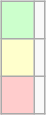<table class="wikitable" style="float:right; font-size:95%">
<tr>
<td style="background:#ccffcc;">    </td>
<td></td>
</tr>
<tr>
<td style="background:#ffffcc;">    </td>
<td></td>
</tr>
<tr>
<td style="background:#ffcccc;">    </td>
<td></td>
</tr>
</table>
